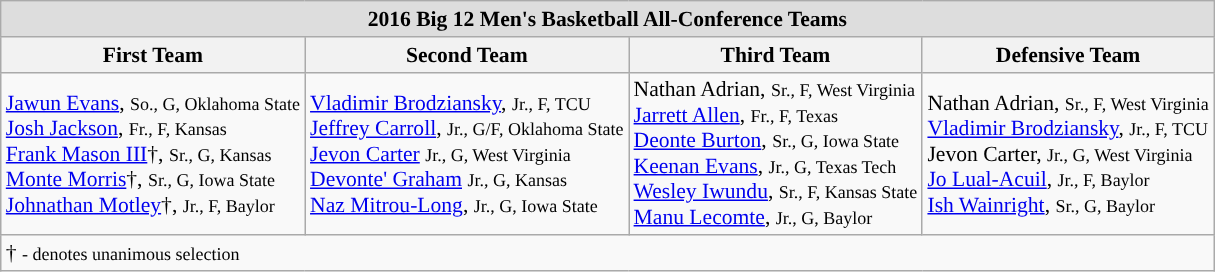<table class="wikitable" style="white-space:nowrap; font-size:90%;">
<tr>
<td colspan="7" style="text-align:center; background:#ddd;"><strong>2016 Big 12 Men's Basketball All-Conference Teams</strong></td>
</tr>
<tr>
<th>First Team</th>
<th>Second Team</th>
<th>Third Team</th>
<th>Defensive Team</th>
</tr>
<tr>
<td><a href='#'>Jawun Evans</a>, <small>So., G, Oklahoma State</small><br><a href='#'>Josh Jackson</a>, <small>Fr., F, Kansas</small><br><a href='#'>Frank Mason III</a>†, <small>Sr., G, Kansas</small><br><a href='#'>Monte Morris</a>†, <small>Sr., G, Iowa State</small><br><a href='#'>Johnathan Motley</a>†, <small>Jr., F, Baylor</small><br></td>
<td><a href='#'>Vladimir Brodziansky</a>, <small>Jr., F, TCU</small><br><a href='#'>Jeffrey Carroll</a>, <small>Jr., G/F, Oklahoma State</small><br><a href='#'>Jevon Carter</a> <small>Jr., G, West Virginia</small><br><a href='#'>Devonte' Graham</a> <small>Jr., G, Kansas</small><br><a href='#'>Naz Mitrou-Long</a>, <small>Jr., G, Iowa State</small><br></td>
<td>Nathan Adrian, <small>Sr., F, West Virginia</small><br><a href='#'>Jarrett Allen</a>, <small>Fr., F, Texas</small><br><a href='#'>Deonte Burton</a>, <small>Sr., G, Iowa State</small><br><a href='#'>Keenan Evans</a>, <small>Jr., G, Texas Tech</small><br><a href='#'>Wesley Iwundu</a>, <small>Sr., F, Kansas State</small><br><a href='#'>Manu Lecomte</a>, <small>Jr., G, Baylor</small><br></td>
<td>Nathan Adrian, <small>Sr., F, West Virginia</small><br><a href='#'>Vladimir Brodziansky</a>, <small>Jr., F, TCU</small><br>Jevon Carter, <small>Jr., G, West Virginia</small><br><a href='#'>Jo Lual-Acuil</a>, <small>Jr., F, Baylor</small><br><a href='#'>Ish Wainright</a>, <small>Sr., G, Baylor</small><br></td>
</tr>
<tr>
<td colspan="5" style="text-align:left;">† <small>- denotes unanimous selection</small></td>
</tr>
</table>
